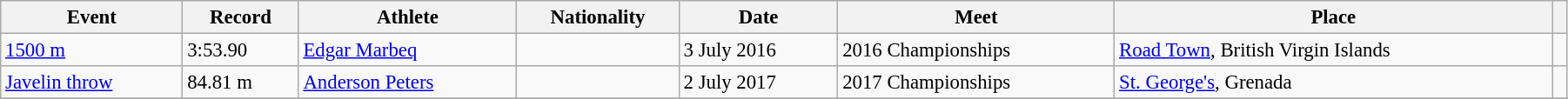<table class="wikitable" style="font-size:95%; width: 95%;">
<tr>
<th>Event</th>
<th>Record</th>
<th>Athlete</th>
<th>Nationality</th>
<th>Date</th>
<th>Meet</th>
<th>Place</th>
<th></th>
</tr>
<tr>
<td><a href='#'>1500 m</a></td>
<td>3:53.90</td>
<td><a href='#'>Edgar Marbeq</a></td>
<td></td>
<td>3 July 2016</td>
<td>2016 Championships</td>
<td><a href='#'>Road Town</a>, British Virgin Islands</td>
<td></td>
</tr>
<tr>
<td><a href='#'>Javelin throw</a></td>
<td>84.81 m</td>
<td><a href='#'>Anderson Peters</a></td>
<td></td>
<td>2 July 2017</td>
<td>2017 Championships</td>
<td><a href='#'>St. George's</a>, Grenada</td>
<td></td>
</tr>
<tr>
</tr>
</table>
